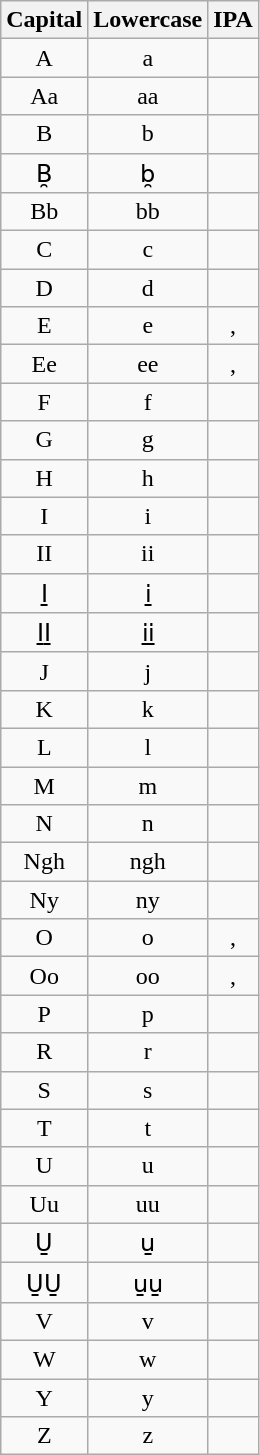<table class="wikitable" style="text-align: center;">
<tr>
<th>Capital</th>
<th>Lowercase</th>
<th>IPA</th>
</tr>
<tr>
<td>A</td>
<td>a</td>
<td></td>
</tr>
<tr>
<td>Aa</td>
<td>aa</td>
<td></td>
</tr>
<tr>
<td>B</td>
<td>b</td>
<td></td>
</tr>
<tr>
<td>B̯</td>
<td>b̯</td>
<td></td>
</tr>
<tr>
<td>Bb</td>
<td>bb</td>
<td></td>
</tr>
<tr>
<td>C</td>
<td>c</td>
<td></td>
</tr>
<tr>
<td>D</td>
<td>d</td>
<td></td>
</tr>
<tr>
<td>E</td>
<td>e</td>
<td>, </td>
</tr>
<tr>
<td>Ee</td>
<td>ee</td>
<td>, </td>
</tr>
<tr>
<td>F</td>
<td>f</td>
<td></td>
</tr>
<tr>
<td>G</td>
<td>g</td>
<td></td>
</tr>
<tr>
<td>H</td>
<td>h</td>
<td></td>
</tr>
<tr>
<td>I</td>
<td>i</td>
<td></td>
</tr>
<tr>
<td>II</td>
<td>ii</td>
<td></td>
</tr>
<tr>
<td>I̱</td>
<td>i̱</td>
<td></td>
</tr>
<tr>
<td>I̱I̱</td>
<td>i̱i̱</td>
<td></td>
</tr>
<tr>
<td>J</td>
<td>j</td>
<td></td>
</tr>
<tr>
<td>K</td>
<td>k</td>
<td></td>
</tr>
<tr>
<td>L</td>
<td>l</td>
<td></td>
</tr>
<tr>
<td>M</td>
<td>m</td>
<td></td>
</tr>
<tr>
<td>N</td>
<td>n</td>
<td></td>
</tr>
<tr>
<td>Ngh</td>
<td>ngh</td>
<td></td>
</tr>
<tr>
<td>Ny</td>
<td>ny</td>
<td></td>
</tr>
<tr>
<td>O</td>
<td>o</td>
<td>, </td>
</tr>
<tr>
<td>Oo</td>
<td>oo</td>
<td>, </td>
</tr>
<tr>
<td>P</td>
<td>p</td>
<td></td>
</tr>
<tr>
<td>R</td>
<td>r</td>
<td></td>
</tr>
<tr>
<td>S</td>
<td>s</td>
<td></td>
</tr>
<tr>
<td>T</td>
<td>t</td>
<td></td>
</tr>
<tr>
<td>U</td>
<td>u</td>
<td></td>
</tr>
<tr>
<td>Uu</td>
<td>uu</td>
<td></td>
</tr>
<tr>
<td>U̱</td>
<td>u̱</td>
<td></td>
</tr>
<tr>
<td>U̱U̱</td>
<td>u̱u̱</td>
<td></td>
</tr>
<tr>
<td>V</td>
<td>v</td>
<td></td>
</tr>
<tr>
<td>W</td>
<td>w</td>
<td></td>
</tr>
<tr>
<td>Y</td>
<td>y</td>
<td></td>
</tr>
<tr>
<td>Z</td>
<td>z</td>
<td></td>
</tr>
</table>
